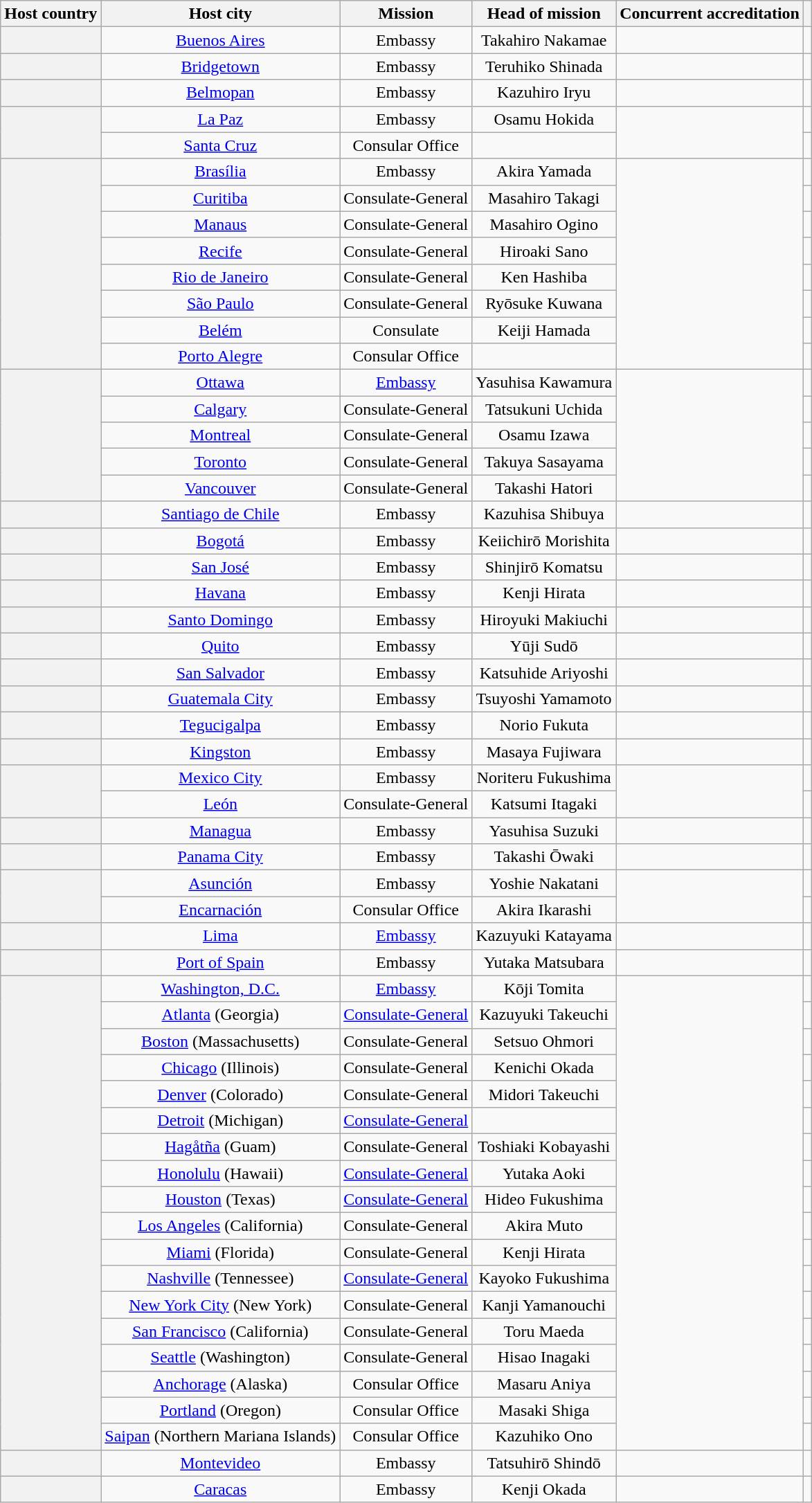<table class="wikitable plainrowheaders" style="text-align:center;">
<tr>
<th scope="col">Host country</th>
<th scope="col">Host city</th>
<th scope="col">Mission</th>
<th scope="col">Head of mission</th>
<th scope="col">Concurrent accreditation</th>
<th scope="col"></th>
</tr>
<tr>
<th scope="row"></th>
<td><a href='#'>Buenos Aires</a></td>
<td>Embassy</td>
<td>Takahiro Nakamae</td>
<td></td>
<td></td>
</tr>
<tr>
<th scope="row"></th>
<td><a href='#'>Bridgetown</a></td>
<td>Embassy</td>
<td>Teruhiko Shinada</td>
<td></td>
<td></td>
</tr>
<tr>
<th scope="row"></th>
<td><a href='#'>Belmopan</a></td>
<td>Embassy</td>
<td>Kazuhiro Iryu</td>
<td></td>
<td></td>
</tr>
<tr>
<th scope="row" rowspan="2"></th>
<td><a href='#'>La Paz</a></td>
<td>Embassy</td>
<td>Osamu Hokida</td>
<td rowspan="2"></td>
<td></td>
</tr>
<tr>
<td><a href='#'>Santa Cruz</a></td>
<td>Consular Office</td>
<td></td>
<td></td>
</tr>
<tr>
<th scope="row" rowspan="8"></th>
<td><a href='#'>Brasília</a></td>
<td>Embassy</td>
<td>Akira Yamada</td>
<td rowspan="8"></td>
<td></td>
</tr>
<tr>
<td><a href='#'>Curitiba</a></td>
<td>Consulate-General</td>
<td>Masahiro Takagi</td>
<td></td>
</tr>
<tr>
<td><a href='#'>Manaus</a></td>
<td>Consulate-General</td>
<td>Masahiro Ogino</td>
<td></td>
</tr>
<tr>
<td><a href='#'>Recife</a></td>
<td>Consulate-General</td>
<td>Hiroaki Sano</td>
<td></td>
</tr>
<tr>
<td><a href='#'>Rio de Janeiro</a></td>
<td>Consulate-General</td>
<td>Ken Hashiba</td>
<td></td>
</tr>
<tr>
<td><a href='#'>São Paulo</a></td>
<td>Consulate-General</td>
<td>Ryōsuke Kuwana</td>
<td></td>
</tr>
<tr>
<td><a href='#'>Belém</a></td>
<td>Consulate</td>
<td>Keiji Hamada</td>
<td></td>
</tr>
<tr>
<td><a href='#'>Porto Alegre</a></td>
<td>Consular Office</td>
<td></td>
<td></td>
</tr>
<tr>
<th scope="row" rowspan="5"></th>
<td><a href='#'>Ottawa</a></td>
<td><a href='#'>Embassy</a></td>
<td>Yasuhisa Kawamura</td>
<td rowspan="5"></td>
<td></td>
</tr>
<tr>
<td><a href='#'>Calgary</a></td>
<td>Consulate-General</td>
<td>Tatsukuni Uchida</td>
<td></td>
</tr>
<tr>
<td><a href='#'>Montreal</a></td>
<td>Consulate-General</td>
<td>Osamu Izawa</td>
<td></td>
</tr>
<tr>
<td><a href='#'>Toronto</a></td>
<td>Consulate-General</td>
<td>Takuya Sasayama</td>
<td></td>
</tr>
<tr>
<td><a href='#'>Vancouver</a></td>
<td>Consulate-General</td>
<td>Takashi Hatori</td>
<td></td>
</tr>
<tr>
<th scope="row"></th>
<td><a href='#'>Santiago de Chile</a></td>
<td>Embassy</td>
<td>Kazuhisa Shibuya</td>
<td></td>
<td></td>
</tr>
<tr>
<th scope="row"></th>
<td><a href='#'>Bogotá</a></td>
<td>Embassy</td>
<td>Keiichirō Morishita</td>
<td></td>
<td></td>
</tr>
<tr>
<th scope="row"></th>
<td><a href='#'>San José</a></td>
<td>Embassy</td>
<td>Shinjirō Komatsu</td>
<td></td>
<td></td>
</tr>
<tr>
<th scope="row"></th>
<td><a href='#'>Havana</a></td>
<td>Embassy</td>
<td>Kenji Hirata</td>
<td></td>
<td></td>
</tr>
<tr>
<th scope="row"></th>
<td><a href='#'>Santo Domingo</a></td>
<td>Embassy</td>
<td>Hiroyuki Makiuchi</td>
<td></td>
<td></td>
</tr>
<tr>
<th scope="row"></th>
<td><a href='#'>Quito</a></td>
<td>Embassy</td>
<td>Yūji Sudō</td>
<td></td>
<td></td>
</tr>
<tr>
<th scope="row"></th>
<td><a href='#'>San Salvador</a></td>
<td>Embassy</td>
<td>Katsuhide Ariyoshi</td>
<td></td>
<td></td>
</tr>
<tr>
<th scope="row"></th>
<td><a href='#'>Guatemala City</a></td>
<td>Embassy</td>
<td>Tsuyoshi Yamamoto</td>
<td></td>
<td></td>
</tr>
<tr>
<th scope="row"></th>
<td><a href='#'>Tegucigalpa</a></td>
<td>Embassy</td>
<td>Norio Fukuta</td>
<td></td>
<td></td>
</tr>
<tr>
<th scope="row"></th>
<td><a href='#'>Kingston</a></td>
<td>Embassy</td>
<td>Masaya Fujiwara</td>
<td></td>
<td></td>
</tr>
<tr>
<th scope="row" rowspan="2"></th>
<td><a href='#'>Mexico City</a></td>
<td>Embassy</td>
<td>Noriteru Fukushima</td>
<td rowspan="2"></td>
<td></td>
</tr>
<tr>
<td><a href='#'>León</a></td>
<td>Consulate-General</td>
<td>Katsumi Itagaki</td>
<td></td>
</tr>
<tr>
<th scope="row"></th>
<td><a href='#'>Managua</a></td>
<td>Embassy</td>
<td>Yasuhisa Suzuki</td>
<td></td>
<td></td>
</tr>
<tr>
<th scope="row"></th>
<td><a href='#'>Panama City</a></td>
<td>Embassy</td>
<td>Takashi Ōwaki</td>
<td></td>
<td></td>
</tr>
<tr>
<th scope="row" rowspan="2"></th>
<td><a href='#'>Asunción</a></td>
<td>Embassy</td>
<td>Yoshie Nakatani</td>
<td rowspan="2"></td>
<td></td>
</tr>
<tr>
<td><a href='#'>Encarnación</a></td>
<td>Consular Office</td>
<td>Akira Ikarashi</td>
<td></td>
</tr>
<tr>
<th scope="row"></th>
<td><a href='#'>Lima</a></td>
<td><a href='#'>Embassy</a></td>
<td>Kazuyuki Katayama</td>
<td></td>
<td></td>
</tr>
<tr>
<th scope="row"></th>
<td><a href='#'>Port of Spain</a></td>
<td>Embassy</td>
<td>Yutaka Matsubara</td>
<td></td>
<td></td>
</tr>
<tr>
<th scope="row" rowspan="18"></th>
<td><a href='#'>Washington, D.C.</a></td>
<td><a href='#'>Embassy</a></td>
<td>Kōji Tomita</td>
<td rowspan="18"></td>
<td></td>
</tr>
<tr>
<td><a href='#'>Atlanta</a> (Georgia)</td>
<td><a href='#'>Consulate-General</a></td>
<td>Kazuyuki Takeuchi</td>
<td></td>
</tr>
<tr>
<td><a href='#'>Boston</a> (Massachusetts)</td>
<td>Consulate-General</td>
<td>Setsuo Ohmori</td>
<td></td>
</tr>
<tr>
<td><a href='#'>Chicago</a> (Illinois)</td>
<td>Consulate-General</td>
<td style="text-align:center;">Kenichi Okada</td>
<td></td>
</tr>
<tr>
<td><a href='#'>Denver</a> (Colorado)</td>
<td>Consulate-General</td>
<td style="text-align:center;">Midori Takeuchi</td>
<td></td>
</tr>
<tr>
<td><a href='#'>Detroit</a> (Michigan)</td>
<td><a href='#'>Consulate-General</a></td>
<td></td>
<td></td>
</tr>
<tr>
<td><a href='#'>Hagåtña</a> (Guam)</td>
<td>Consulate-General</td>
<td>Toshiaki Kobayashi</td>
<td></td>
</tr>
<tr>
<td><a href='#'>Honolulu</a> (Hawaii)</td>
<td><a href='#'>Consulate-General</a></td>
<td>Yutaka Aoki</td>
<td></td>
</tr>
<tr>
<td><a href='#'>Houston</a> (Texas)</td>
<td><a href='#'>Consulate-General</a></td>
<td>Hideo Fukushima</td>
<td></td>
</tr>
<tr>
<td><a href='#'>Los Angeles</a> (California)</td>
<td>Consulate-General</td>
<td>Akira Muto</td>
<td></td>
</tr>
<tr>
<td><a href='#'>Miami</a> (Florida)</td>
<td>Consulate-General</td>
<td>Kenji Hirata</td>
<td></td>
</tr>
<tr>
<td><a href='#'>Nashville</a> (Tennessee)</td>
<td><a href='#'>Consulate-General</a></td>
<td>Kayoko Fukushima</td>
<td></td>
</tr>
<tr>
<td><a href='#'>New York City</a> (New York)</td>
<td>Consulate-General</td>
<td>Kanji Yamanouchi</td>
<td></td>
</tr>
<tr>
<td><a href='#'>San Francisco</a> (California)</td>
<td>Consulate-General</td>
<td>Toru Maeda</td>
<td></td>
</tr>
<tr>
<td><a href='#'>Seattle</a> (Washington)</td>
<td>Consulate-General</td>
<td>Hisao Inagaki</td>
<td></td>
</tr>
<tr>
<td><a href='#'>Anchorage</a> (Alaska)</td>
<td>Consular Office</td>
<td>Masaru Aniya</td>
<td></td>
</tr>
<tr>
<td><a href='#'>Portland</a> (Oregon)</td>
<td>Consular Office</td>
<td>Masaki Shiga</td>
<td></td>
</tr>
<tr>
<td><a href='#'>Saipan</a> (Northern Mariana Islands)</td>
<td>Consular Office</td>
<td>Kazuhiko Ono</td>
<td></td>
</tr>
<tr>
<th scope="row"></th>
<td><a href='#'>Montevideo</a></td>
<td>Embassy</td>
<td>Tatsuhirō Shindō</td>
<td></td>
<td></td>
</tr>
<tr>
<th scope="row"></th>
<td><a href='#'>Caracas</a></td>
<td>Embassy</td>
<td>Kenji Okada</td>
<td></td>
<td></td>
</tr>
</table>
